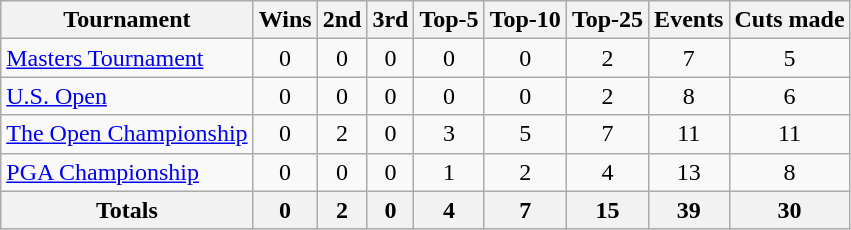<table class=wikitable style=text-align:center>
<tr>
<th>Tournament</th>
<th>Wins</th>
<th>2nd</th>
<th>3rd</th>
<th>Top-5</th>
<th>Top-10</th>
<th>Top-25</th>
<th>Events</th>
<th>Cuts made</th>
</tr>
<tr>
<td align=left><a href='#'>Masters Tournament</a></td>
<td>0</td>
<td>0</td>
<td>0</td>
<td>0</td>
<td>0</td>
<td>2</td>
<td>7</td>
<td>5</td>
</tr>
<tr>
<td align=left><a href='#'>U.S. Open</a></td>
<td>0</td>
<td>0</td>
<td>0</td>
<td>0</td>
<td>0</td>
<td>2</td>
<td>8</td>
<td>6</td>
</tr>
<tr>
<td align=left><a href='#'>The Open Championship</a></td>
<td>0</td>
<td>2</td>
<td>0</td>
<td>3</td>
<td>5</td>
<td>7</td>
<td>11</td>
<td>11</td>
</tr>
<tr>
<td align=left><a href='#'>PGA Championship</a></td>
<td>0</td>
<td>0</td>
<td>0</td>
<td>1</td>
<td>2</td>
<td>4</td>
<td>13</td>
<td>8</td>
</tr>
<tr>
<th>Totals</th>
<th>0</th>
<th>2</th>
<th>0</th>
<th>4</th>
<th>7</th>
<th>15</th>
<th>39</th>
<th>30</th>
</tr>
</table>
